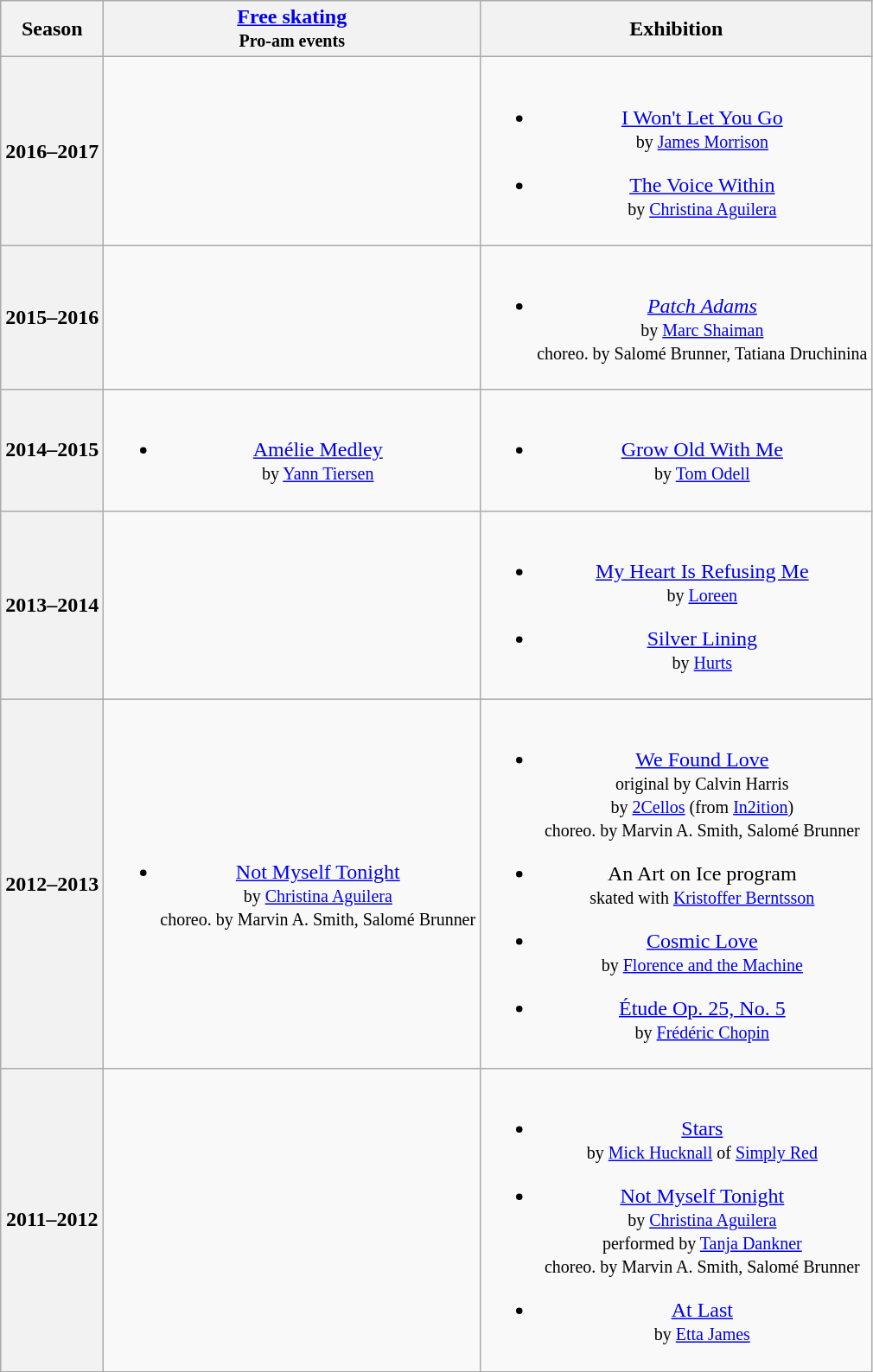<table class="wikitable" style="text-align:center">
<tr>
<th>Season</th>
<th><a href='#'>Free skating</a> <br><small> Pro-am events </small></th>
<th>Exhibition</th>
</tr>
<tr>
<th>2016–2017</th>
<td></td>
<td><br><ul><li><a href='#'>I Won't Let You Go</a> <br><small> by <a href='#'>James Morrison</a> </small></li></ul><ul><li><a href='#'>The Voice Within</a> <br><small> by <a href='#'>Christina Aguilera</a> </small></li></ul></td>
</tr>
<tr>
<th>2015–2016</th>
<td></td>
<td><br><ul><li><a href='#'><em>Patch Adams</em></a> <br><small> by <a href='#'>Marc Shaiman</a> <br>choreo. by Salomé Brunner, Tatiana Druchinina</small></li></ul></td>
</tr>
<tr>
<th>2014–2015 <br> </th>
<td><br><ul><li><a href='#'>Amélie Medley</a> <br><small> by <a href='#'>Yann Tiersen</a> </small></li></ul></td>
<td><br><ul><li><a href='#'>Grow Old With Me</a> <br><small>by <a href='#'>Tom Odell</a></small></li></ul></td>
</tr>
<tr>
<th>2013–2014 <br> </th>
<td></td>
<td><br><ul><li><a href='#'>My Heart Is Refusing Me</a> <br><small>by <a href='#'>Loreen</a></small></li></ul><ul><li><a href='#'>Silver Lining</a> <br><small>by <a href='#'>Hurts</a></small></li></ul></td>
</tr>
<tr>
<th>2012–2013 <br> </th>
<td><br><ul><li><a href='#'>Not Myself Tonight</a> <br><small> by <a href='#'>Christina Aguilera</a> <br>choreo. by Marvin A. Smith, Salomé Brunner </small></li></ul></td>
<td><br><ul><li><a href='#'>We Found Love</a> <br><small>original by Calvin Harris <br> by <a href='#'>2Cellos</a> (from <a href='#'>In2ition</a>) <br>choreo. by Marvin A. Smith, Salomé Brunner</small></li></ul><ul><li>An Art on Ice program <br><small> skated with <a href='#'>Kristoffer Berntsson</a> </small></li></ul><ul><li><a href='#'>Cosmic Love</a> <br><small>by <a href='#'>Florence and the Machine</a></small></li></ul><ul><li><a href='#'>Étude Op. 25, No. 5</a> <br><small>by <a href='#'>Frédéric Chopin</a> </small></li></ul></td>
</tr>
<tr>
<th>2011–2012 <br> </th>
<td></td>
<td><br><ul><li><a href='#'>Stars</a> <br><small> by <a href='#'>Mick Hucknall</a> of <a href='#'>Simply Red</a></small></li></ul><ul><li><a href='#'>Not Myself Tonight</a> <br><small> by <a href='#'>Christina Aguilera</a> <br> performed by <a href='#'>Tanja Dankner</a> <br>choreo. by Marvin A. Smith, Salomé Brunner </small></li></ul><ul><li><a href='#'>At Last</a> <br><small> by <a href='#'>Etta James</a> </small></li></ul></td>
</tr>
</table>
